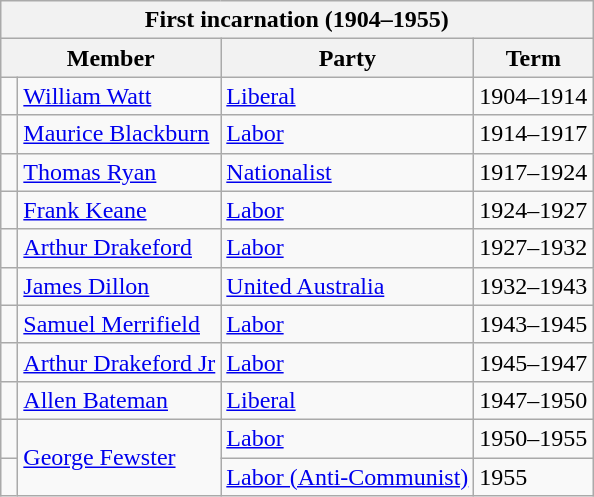<table class="wikitable">
<tr>
<th colspan="4">First incarnation (1904–1955)</th>
</tr>
<tr>
<th colspan="2">Member</th>
<th>Party</th>
<th>Term</th>
</tr>
<tr>
<td> </td>
<td><a href='#'>William Watt</a></td>
<td><a href='#'>Liberal</a></td>
<td>1904–1914</td>
</tr>
<tr>
<td> </td>
<td><a href='#'>Maurice Blackburn</a></td>
<td><a href='#'>Labor</a></td>
<td>1914–1917</td>
</tr>
<tr>
<td> </td>
<td><a href='#'>Thomas Ryan</a></td>
<td><a href='#'>Nationalist</a></td>
<td>1917–1924</td>
</tr>
<tr>
<td> </td>
<td><a href='#'>Frank Keane</a></td>
<td><a href='#'>Labor</a></td>
<td>1924–1927</td>
</tr>
<tr>
<td> </td>
<td><a href='#'>Arthur Drakeford</a></td>
<td><a href='#'>Labor</a></td>
<td>1927–1932</td>
</tr>
<tr>
<td> </td>
<td><a href='#'>James Dillon</a></td>
<td><a href='#'>United Australia</a></td>
<td>1932–1943</td>
</tr>
<tr>
<td> </td>
<td><a href='#'>Samuel Merrifield</a></td>
<td><a href='#'>Labor</a></td>
<td>1943–1945</td>
</tr>
<tr>
<td> </td>
<td><a href='#'>Arthur Drakeford Jr</a></td>
<td><a href='#'>Labor</a></td>
<td>1945–1947</td>
</tr>
<tr>
<td> </td>
<td><a href='#'>Allen Bateman</a></td>
<td><a href='#'>Liberal</a></td>
<td>1947–1950</td>
</tr>
<tr>
<td> </td>
<td rowspan=2><a href='#'>George Fewster</a></td>
<td><a href='#'>Labor</a></td>
<td>1950–1955</td>
</tr>
<tr>
<td> </td>
<td><a href='#'>Labor (Anti-Communist)</a></td>
<td>1955</td>
</tr>
</table>
